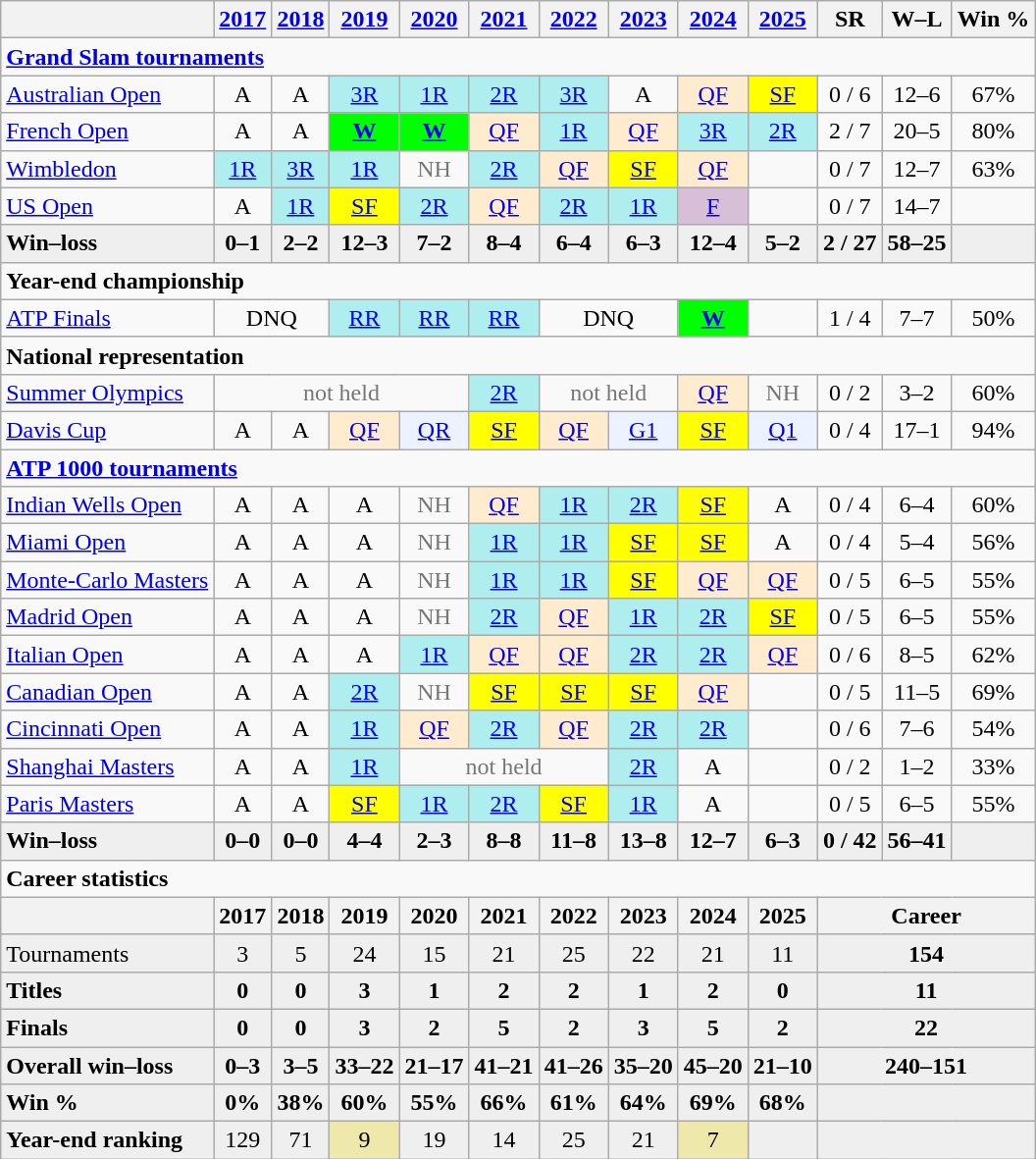<table class="wikitable nowrap" style=text-align:center;>
<tr>
<th></th>
<th><a href='#'>2017</a></th>
<th><a href='#'>2018</a></th>
<th><a href='#'>2019</a></th>
<th><a href='#'>2020</a></th>
<th><a href='#'>2021</a></th>
<th><a href='#'>2022</a></th>
<th><a href='#'>2023</a></th>
<th><a href='#'>2024</a></th>
<th><a href='#'>2025</a></th>
<th>SR</th>
<th>W–L</th>
<th>Win %</th>
</tr>
<tr>
<td colspan="13" align="left"><strong><a href='#'>Grand Slam tournaments</a></strong></td>
</tr>
<tr>
<td align=left><a href='#'>Australian Open</a></td>
<td>A</td>
<td>A</td>
<td bgcolor=afeeee><a href='#'>3R</a></td>
<td bgcolor=afeeee><a href='#'>1R</a></td>
<td bgcolor=afeeee><a href='#'>2R</a></td>
<td bgcolor=afeeee><a href='#'>3R</a></td>
<td>A</td>
<td bgcolor=ffebcd><a href='#'>QF</a></td>
<td bgcolor=yellow><a href='#'>SF</a></td>
<td>0 / 6</td>
<td>12–6</td>
<td>67%</td>
</tr>
<tr>
<td align=left><a href='#'>French Open</a></td>
<td>A</td>
<td>A</td>
<td bgcolor=lime><a href='#'><strong>W</strong></a></td>
<td bgcolor=lime><a href='#'><strong>W</strong></a></td>
<td bgcolor=ffebcd><a href='#'>QF</a></td>
<td bgcolor=afeeee><a href='#'>1R</a></td>
<td bgcolor=ffebcd><a href='#'>QF</a></td>
<td bgcolor=afeeee><a href='#'>3R</a></td>
<td bgcolor=afeeee><a href='#'>2R</a></td>
<td>2 / 7</td>
<td>20–5</td>
<td>80%</td>
</tr>
<tr>
<td align=left><a href='#'>Wimbledon</a></td>
<td bgcolor=afeeee><a href='#'>1R</a></td>
<td bgcolor=afeeee><a href='#'>3R</a></td>
<td bgcolor=afeeee><a href='#'>1R</a></td>
<td style=color:#767676>NH</td>
<td bgcolor=afeeee><a href='#'>2R</a></td>
<td bgcolor=ffebcd><a href='#'>QF</a></td>
<td bgcolor=yellow><a href='#'>SF</a></td>
<td bgcolor=ffebcd><a href='#'>QF</a></td>
<td></td>
<td>0 / 7</td>
<td>12–7</td>
<td>63%</td>
</tr>
<tr>
<td align=left><a href='#'>US Open</a></td>
<td>A</td>
<td bgcolor=afeeee><a href='#'>1R</a></td>
<td bgcolor=yellow><a href='#'>SF</a></td>
<td bgcolor=afeeee><a href='#'>2R</a></td>
<td bgcolor=ffebcd><a href='#'>QF</a></td>
<td bgcolor=afeeee><a href='#'>2R</a></td>
<td bgcolor=afeeee><a href='#'>1R</a></td>
<td bgcolor=thistle><a href='#'>F</a></td>
<td></td>
<td>0 / 7</td>
<td>14–7</td>
<td></td>
</tr>
<tr style="font-weight:bold;background:#efefef">
<td style=text-align:left>Win–loss</td>
<td>0–1</td>
<td>2–2</td>
<td>12–3</td>
<td>7–2</td>
<td>8–4</td>
<td>6–4</td>
<td>6–3</td>
<td>12–4</td>
<td>5–2</td>
<td>2 / 27</td>
<td>58–25</td>
<td></td>
</tr>
<tr>
<td colspan="13" align="left"><strong>Year-end championship</strong></td>
</tr>
<tr>
<td align=left><a href='#'>ATP Finals</a></td>
<td colspan=2>DNQ</td>
<td bgcolor=afeeee><a href='#'>RR</a></td>
<td bgcolor=afeeee><a href='#'>RR</a></td>
<td bgcolor=afeeee><a href='#'>RR</a></td>
<td colspan=2>DNQ</td>
<td bgcolor=lime><a href='#'><strong>W</strong></a></td>
<td></td>
<td>1 / 4</td>
<td>7–7</td>
<td>50%</td>
</tr>
<tr>
<td colspan="13" align="left"><strong>National representation</strong></td>
</tr>
<tr>
<td align=left><a href='#'>Summer Olympics</a></td>
<td colspan=4 style=color:#767676>not held</td>
<td bgcolor=afeeee><a href='#'>2R</a></td>
<td colspan=2 style=color:#767676>not held</td>
<td bgcolor=ffebcd><a href='#'>QF</a></td>
<td style=color:#767676>NH</td>
<td>0 / 2</td>
<td>3–2</td>
<td>60%</td>
</tr>
<tr>
<td align=left><a href='#'>Davis Cup</a></td>
<td>A</td>
<td>A</td>
<td bgcolor=ffebcd><a href='#'>QF</a></td>
<td bgcolor=ecf2ff><a href='#'>QR</a></td>
<td bgcolor=yellow><a href='#'>SF</a></td>
<td bgcolor=ffebcd><a href='#'>QF</a></td>
<td bgcolor=ecf2ff><a href='#'>G1</a></td>
<td bgcolor=yellow><a href='#'>SF</a></td>
<td bgcolor=ecf2ff><a href='#'>Q1</a></td>
<td>0 / 4</td>
<td>17–1</td>
<td>94%</td>
</tr>
<tr>
<td colspan="13" align="left"><strong><a href='#'>ATP 1000 tournaments</a></strong></td>
</tr>
<tr>
<td align=left><a href='#'>Indian Wells Open</a></td>
<td>A</td>
<td>A</td>
<td>A</td>
<td style=color:#767676>NH</td>
<td bgcolor=ffebcd><a href='#'>QF</a></td>
<td bgcolor=afeeee><a href='#'>1R</a></td>
<td bgcolor=afeeee><a href='#'>2R</a></td>
<td bgcolor=yellow><a href='#'>SF</a></td>
<td>A</td>
<td>0 / 4</td>
<td>6–4</td>
<td>60%</td>
</tr>
<tr>
<td align=left><a href='#'>Miami Open</a></td>
<td>A</td>
<td>A</td>
<td>A</td>
<td style=color:#767676>NH</td>
<td bgcolor=afeeee><a href='#'>1R</a></td>
<td bgcolor=afeeee><a href='#'>1R</a></td>
<td bgcolor=yellow><a href='#'>SF</a></td>
<td bgcolor=yellow><a href='#'>SF</a></td>
<td>A</td>
<td>0 / 4</td>
<td>5–4</td>
<td>56%</td>
</tr>
<tr>
<td align=left><a href='#'>Monte-Carlo Masters</a></td>
<td>A</td>
<td>A</td>
<td>A</td>
<td style=color:#767676>NH</td>
<td bgcolor=afeeee><a href='#'>1R</a></td>
<td bgcolor=afeeee><a href='#'>1R</a></td>
<td bgcolor=yellow><a href='#'>SF</a></td>
<td bgcolor=ffebcd><a href='#'>QF</a></td>
<td bgcolor=ffebcd><a href='#'>QF</a></td>
<td>0 / 5</td>
<td>6–5</td>
<td>55%</td>
</tr>
<tr>
<td align=left><a href='#'>Madrid Open</a></td>
<td>A</td>
<td>A</td>
<td>A</td>
<td style=color:#767676>NH</td>
<td bgcolor=afeeee><a href='#'>2R</a></td>
<td bgcolor=ffebcd><a href='#'>QF</a></td>
<td bgcolor=afeeee><a href='#'>1R</a></td>
<td bgcolor=afeeee><a href='#'>2R</a></td>
<td bgcolor=yellow><a href='#'>SF</a></td>
<td>0 / 5</td>
<td>6–5</td>
<td>55%</td>
</tr>
<tr>
<td align=left><a href='#'>Italian Open</a></td>
<td>A</td>
<td>A</td>
<td>A</td>
<td bgcolor=afeeee><a href='#'>1R</a></td>
<td bgcolor=ffebcd><a href='#'>QF</a></td>
<td bgcolor=ffebcd><a href='#'>QF</a></td>
<td bgcolor=afeeee><a href='#'>2R</a></td>
<td bgcolor=afeeee><a href='#'>2R</a></td>
<td bgcolor=ffebcd><a href='#'>QF</a></td>
<td>0 / 6</td>
<td>8–5</td>
<td>62%</td>
</tr>
<tr>
<td align=left><a href='#'>Canadian Open</a></td>
<td>A</td>
<td>A</td>
<td bgcolor=afeeee><a href='#'>2R</a></td>
<td style=color:#767676>NH</td>
<td bgcolor=yellow><a href='#'>SF</a></td>
<td bgcolor=yellow><a href='#'>SF</a></td>
<td bgcolor=yellow><a href='#'>SF</a></td>
<td bgcolor=ffebcd><a href='#'>QF</a></td>
<td></td>
<td>0 / 5</td>
<td>11–5</td>
<td>69%</td>
</tr>
<tr>
<td align=left><a href='#'>Cincinnati Open</a></td>
<td>A</td>
<td>A</td>
<td bgcolor=afeeee><a href='#'>1R</a></td>
<td bgcolor=ffebcd><a href='#'>QF</a></td>
<td bgcolor=afeeee><a href='#'>2R</a></td>
<td bgcolor=ffebcd><a href='#'>QF</a></td>
<td bgcolor=afeeee><a href='#'>2R</a></td>
<td bgcolor=afeeee><a href='#'>2R</a></td>
<td></td>
<td>0 / 6</td>
<td>7–6</td>
<td>54%</td>
</tr>
<tr>
<td align=left><a href='#'>Shanghai Masters</a></td>
<td>A</td>
<td>A</td>
<td bgcolor=afeeee><a href='#'>1R</a></td>
<td colspan=3 style=color:#767676>not held</td>
<td bgcolor=afeeee><a href='#'>2R</a></td>
<td>A</td>
<td></td>
<td>0 / 2</td>
<td>1–2</td>
<td>33%</td>
</tr>
<tr>
<td align=left><a href='#'>Paris Masters</a></td>
<td>A</td>
<td>A</td>
<td bgcolor=yellow><a href='#'>SF</a></td>
<td bgcolor=afeeee><a href='#'>1R</a></td>
<td bgcolor=afeeee><a href='#'>2R</a></td>
<td bgcolor=yellow><a href='#'>SF</a></td>
<td bgcolor=afeeee><a href='#'>1R</a></td>
<td>A</td>
<td></td>
<td>0 / 5</td>
<td>6–5</td>
<td>55%</td>
</tr>
<tr style="font-weight:bold;background:#efefef">
<td style=text-align:left>Win–loss</td>
<td>0–0</td>
<td>0–0</td>
<td>4–4</td>
<td>2–3</td>
<td>8–8</td>
<td>11–8</td>
<td>13–8</td>
<td>12–7</td>
<td>6–3</td>
<td>0 / 42</td>
<td>56–41</td>
<td></td>
</tr>
<tr>
<td colspan="13" align="left"><strong>Career statistics</strong></td>
</tr>
<tr>
<th></th>
<th>2017</th>
<th>2018</th>
<th>2019</th>
<th>2020</th>
<th>2021</th>
<th>2022</th>
<th>2023</th>
<th>2024</th>
<th>2025</th>
<th colspan=3>Career</th>
</tr>
<tr bgcolor=efefef>
<td style=text-align:left>Tournaments</td>
<td>3</td>
<td>5</td>
<td>24</td>
<td>15</td>
<td>21</td>
<td>25</td>
<td>22</td>
<td>21</td>
<td>11</td>
<td colspan="3"><strong>154</strong></td>
</tr>
<tr style="font-weight:bold;background:#efefef">
<td style=text-align:left>Titles</td>
<td>0</td>
<td>0</td>
<td>3</td>
<td>1</td>
<td>2</td>
<td>2</td>
<td>1</td>
<td>2</td>
<td>0</td>
<td colspan="3">11</td>
</tr>
<tr style="font-weight:bold;background:#efefef">
<td style=text-align:left>Finals</td>
<td>0</td>
<td>0</td>
<td>3</td>
<td>2</td>
<td>5</td>
<td>2</td>
<td>3</td>
<td>5</td>
<td>2</td>
<td colspan="3">22</td>
</tr>
<tr style="font-weight:bold;background:#efefef">
<td style=text-align:left>Overall win–loss</td>
<td>0–3</td>
<td>3–5</td>
<td>33–22</td>
<td>21–17</td>
<td>41–21</td>
<td>41–26</td>
<td>35–20</td>
<td>45–20</td>
<td>21–10</td>
<td colspan="3">240–151</td>
</tr>
<tr style="font-weight:bold;background:#efefef">
<td style=text-align:left>Win %</td>
<td>0%</td>
<td>38%</td>
<td>60%</td>
<td>55%</td>
<td>66%</td>
<td>61%</td>
<td>64%</td>
<td>69%</td>
<td>68%</td>
<td colspan="3"></td>
</tr>
<tr bgcolor=efefef>
<td style=text-align:left><strong>Year-end ranking</strong></td>
<td>129</td>
<td>71</td>
<td bgcolor=eee8aa>9</td>
<td>19</td>
<td>14</td>
<td>25</td>
<td>21</td>
<td bgcolor=eee8aa>7</td>
<td></td>
<td colspan="3"></td>
</tr>
</table>
